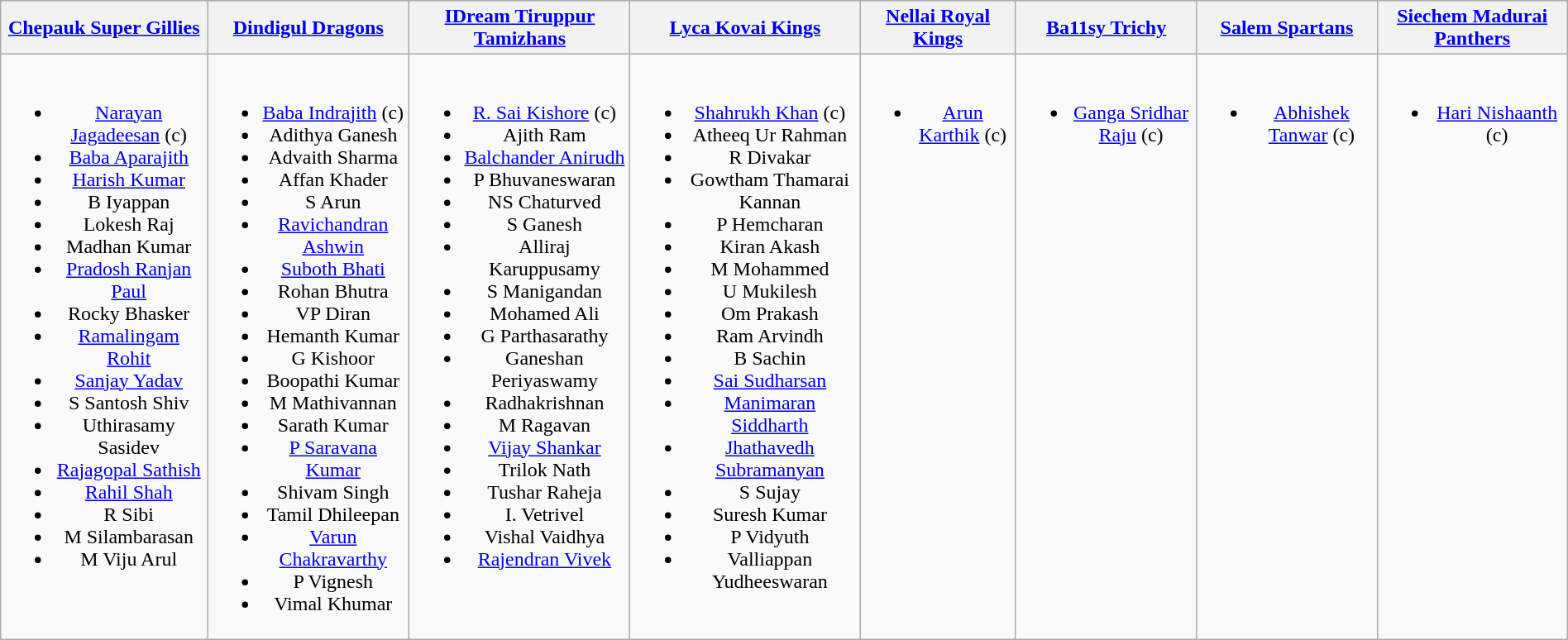<table class="wikitable" style="text-align:center; margin:auto">
<tr>
<th><a href='#'>Chepauk Super Gillies</a></th>
<th><a href='#'>Dindigul Dragons</a></th>
<th><a href='#'>IDream Tiruppur Tamizhans</a></th>
<th><a href='#'>Lyca Kovai Kings</a></th>
<th><a href='#'>Nellai Royal Kings</a></th>
<th><a href='#'>Ba11sy Trichy</a></th>
<th><a href='#'>Salem Spartans</a></th>
<th><a href='#'>Siechem Madurai Panthers</a></th>
</tr>
<tr style="vertical-align:top">
<td><br><ul><li><a href='#'>Narayan Jagadeesan</a> (c)</li><li><a href='#'>Baba Aparajith</a></li><li><a href='#'>Harish Kumar</a></li><li>B Iyappan</li><li>Lokesh Raj</li><li>Madhan Kumar</li><li><a href='#'>Pradosh Ranjan Paul</a></li><li>Rocky Bhasker</li><li><a href='#'>Ramalingam Rohit</a></li><li><a href='#'>Sanjay Yadav</a></li><li>S Santosh Shiv</li><li>Uthirasamy Sasidev</li><li><a href='#'>Rajagopal Sathish</a></li><li><a href='#'>Rahil Shah</a></li><li>R Sibi</li><li>M Silambarasan</li><li>M Viju Arul</li></ul></td>
<td><br><ul><li><a href='#'>Baba Indrajith</a> (c)</li><li>Adithya Ganesh</li><li>Advaith Sharma</li><li>Affan Khader</li><li>S Arun</li><li><a href='#'>Ravichandran Ashwin</a></li><li><a href='#'>Suboth Bhati</a></li><li>Rohan Bhutra</li><li>VP Diran</li><li>Hemanth Kumar</li><li>G Kishoor</li><li>Boopathi Kumar</li><li>M Mathivannan</li><li>Sarath Kumar</li><li><a href='#'>P Saravana Kumar</a></li><li>Shivam Singh</li><li>Tamil Dhileepan</li><li><a href='#'>Varun Chakravarthy</a></li><li>P Vignesh</li><li>Vimal Khumar</li></ul></td>
<td><br><ul><li><a href='#'>R. Sai Kishore</a> (c)</li><li>Ajith Ram</li><li><a href='#'>Balchander Anirudh</a></li><li>P Bhuvaneswaran</li><li>NS Chaturved</li><li>S Ganesh</li><li>Alliraj Karuppusamy</li><li>S Manigandan</li><li>Mohamed Ali</li><li>G Parthasarathy</li><li>Ganeshan Periyaswamy</li><li>Radhakrishnan</li><li>M Ragavan</li><li><a href='#'>Vijay Shankar</a></li><li>Trilok Nath</li><li>Tushar Raheja</li><li>I. Vetrivel</li><li>Vishal Vaidhya</li><li><a href='#'>Rajendran Vivek</a></li></ul></td>
<td><br><ul><li><a href='#'>Shahrukh Khan</a> (c)</li><li>Atheeq Ur Rahman</li><li>R Divakar</li><li>Gowtham Thamarai Kannan</li><li>P Hemcharan</li><li>Kiran Akash</li><li>M Mohammed</li><li>U Mukilesh</li><li>Om Prakash</li><li>Ram Arvindh</li><li>B Sachin</li><li><a href='#'>Sai Sudharsan</a></li><li><a href='#'>Manimaran Siddharth</a></li><li><a href='#'>Jhathavedh Subramanyan</a></li><li>S Sujay</li><li>Suresh Kumar</li><li>P Vidyuth</li><li>Valliappan Yudheeswaran</li></ul></td>
<td><br><ul><li><a href='#'>Arun Karthik</a> (c)</li></ul></td>
<td><br><ul><li><a href='#'>Ganga Sridhar Raju</a> (c)</li></ul></td>
<td><br><ul><li><a href='#'>Abhishek Tanwar</a> (c)</li></ul></td>
<td><br><ul><li><a href='#'>Hari Nishaanth</a> (c)</li></ul></td>
</tr>
</table>
